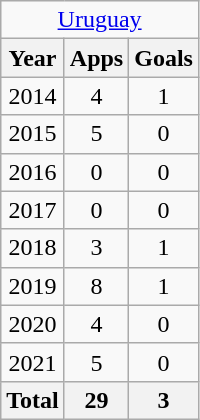<table class="wikitable" style="text-align:center">
<tr>
<td colspan=4><a href='#'>Uruguay</a></td>
</tr>
<tr>
<th>Year</th>
<th>Apps</th>
<th>Goals</th>
</tr>
<tr>
<td>2014</td>
<td>4</td>
<td>1</td>
</tr>
<tr>
<td>2015</td>
<td>5</td>
<td>0</td>
</tr>
<tr>
<td>2016</td>
<td>0</td>
<td>0</td>
</tr>
<tr>
<td>2017</td>
<td>0</td>
<td>0</td>
</tr>
<tr>
<td>2018</td>
<td>3</td>
<td>1</td>
</tr>
<tr>
<td>2019</td>
<td>8</td>
<td>1</td>
</tr>
<tr>
<td>2020</td>
<td>4</td>
<td>0</td>
</tr>
<tr>
<td>2021</td>
<td>5</td>
<td>0</td>
</tr>
<tr>
<th>Total</th>
<th>29</th>
<th>3</th>
</tr>
</table>
